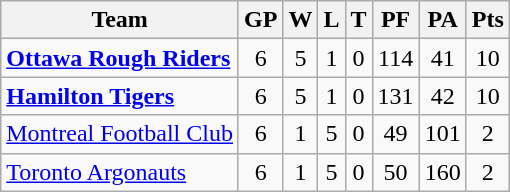<table class="wikitable">
<tr>
<th>Team</th>
<th>GP</th>
<th>W</th>
<th>L</th>
<th>T</th>
<th>PF</th>
<th>PA</th>
<th>Pts</th>
</tr>
<tr align="center">
<td align="left"><strong><a href='#'>Ottawa Rough Riders</a></strong></td>
<td>6</td>
<td>5</td>
<td>1</td>
<td>0</td>
<td>114</td>
<td>41</td>
<td>10</td>
</tr>
<tr align="center">
<td align="left"><strong><a href='#'>Hamilton Tigers</a></strong></td>
<td>6</td>
<td>5</td>
<td>1</td>
<td>0</td>
<td>131</td>
<td>42</td>
<td>10</td>
</tr>
<tr align="center">
<td align="left"><a href='#'>Montreal Football Club</a></td>
<td>6</td>
<td>1</td>
<td>5</td>
<td>0</td>
<td>49</td>
<td>101</td>
<td>2</td>
</tr>
<tr align="center">
<td align="left"><a href='#'>Toronto Argonauts</a></td>
<td>6</td>
<td>1</td>
<td>5</td>
<td>0</td>
<td>50</td>
<td>160</td>
<td>2</td>
</tr>
</table>
